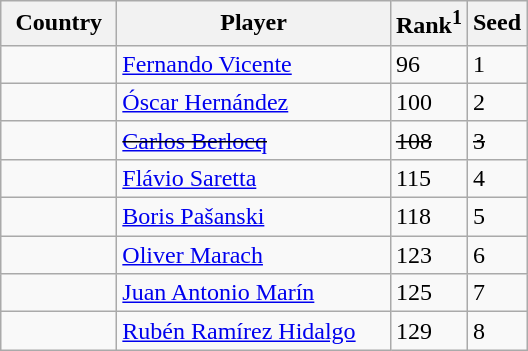<table class="sortable wikitable">
<tr>
<th width="70">Country</th>
<th width="175">Player</th>
<th>Rank<sup>1</sup></th>
<th>Seed</th>
</tr>
<tr>
<td></td>
<td><a href='#'>Fernando Vicente</a></td>
<td>96</td>
<td>1</td>
</tr>
<tr>
<td></td>
<td><a href='#'>Óscar Hernández</a></td>
<td>100</td>
<td>2</td>
</tr>
<tr>
<td><s></s></td>
<td><s><a href='#'>Carlos Berlocq</a></s></td>
<td><s>108</s></td>
<td><s>3</s></td>
</tr>
<tr>
<td></td>
<td><a href='#'>Flávio Saretta</a></td>
<td>115</td>
<td>4</td>
</tr>
<tr>
<td></td>
<td><a href='#'>Boris Pašanski</a></td>
<td>118</td>
<td>5</td>
</tr>
<tr>
<td></td>
<td><a href='#'>Oliver Marach</a></td>
<td>123</td>
<td>6</td>
</tr>
<tr>
<td></td>
<td><a href='#'>Juan Antonio Marín</a></td>
<td>125</td>
<td>7</td>
</tr>
<tr>
<td></td>
<td><a href='#'>Rubén Ramírez Hidalgo</a></td>
<td>129</td>
<td>8</td>
</tr>
</table>
